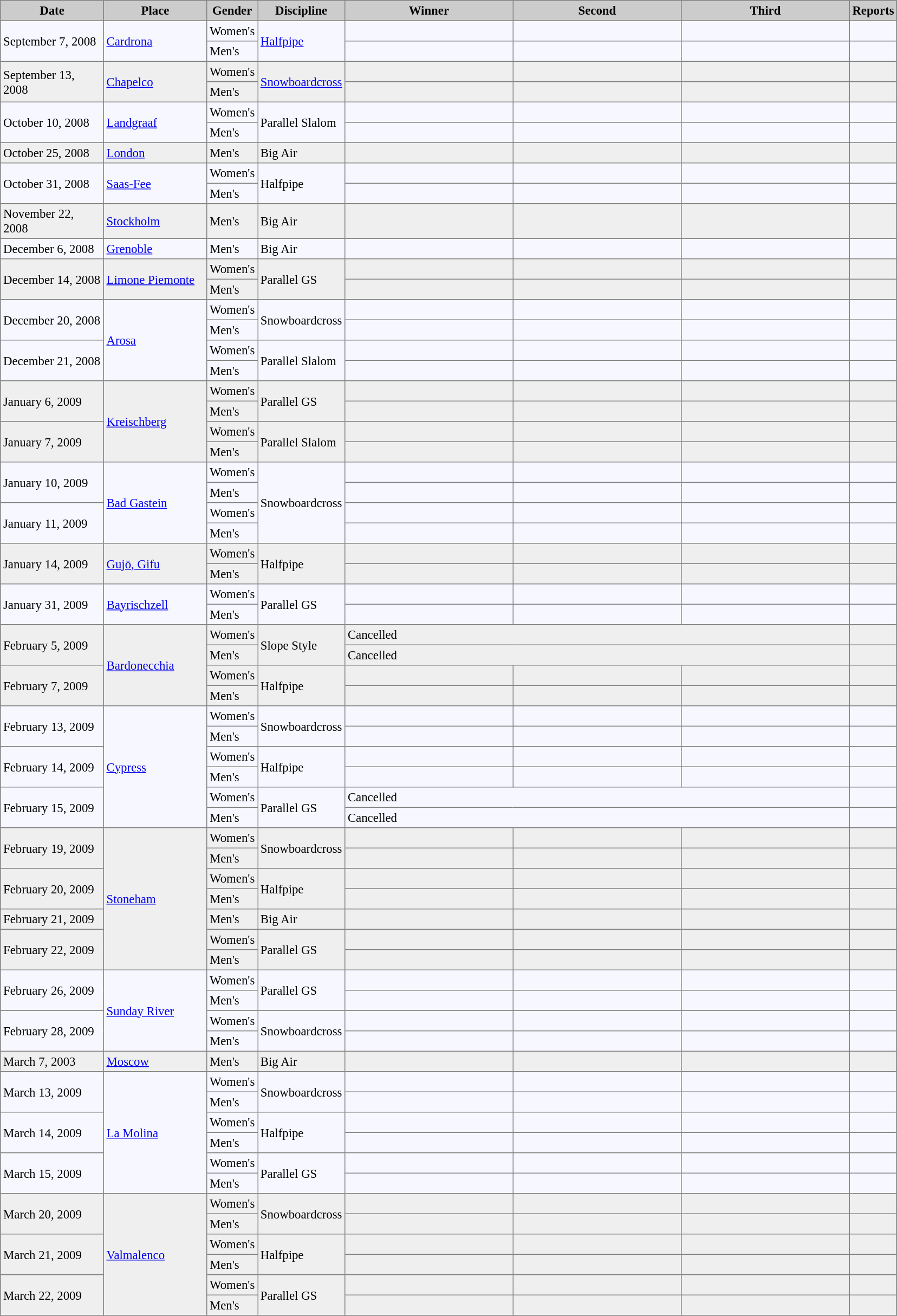<table bgcolor="#f7f8ff" cellpadding="3" cellspacing="0" border="1" style="font-size: 95%; border: gray solid 1px; border-collapse: collapse;">
<tr bgcolor="#CCCCCC">
<td align="center" width="120"><strong>Date</strong></td>
<td align="center" width="120"><strong>Place</strong></td>
<td align="center" width="50"><strong>Gender</strong></td>
<td align="center" width="50"><strong>Discipline</strong></td>
<td align="center" width="200"><strong>Winner</strong></td>
<td align="center" width="200"><strong>Second</strong></td>
<td align="center" width="200"><strong>Third</strong></td>
<td align="center"><strong>Reports</strong></td>
</tr>
<tr align="left">
<td rowspan="2">September 7, 2008</td>
<td rowspan="2"> <a href='#'>Cardrona</a></td>
<td>Women's</td>
<td rowspan="2"><a href='#'>Halfpipe</a></td>
<td><strong></strong></td>
<td></td>
<td></td>
<td></td>
</tr>
<tr align="left">
<td>Men's</td>
<td><strong></strong></td>
<td></td>
<td></td>
<td></td>
</tr>
<tr align="left" bgcolor="#EFEFEF">
<td rowspan="2">September 13, 2008</td>
<td rowspan="2"> <a href='#'>Chapelco</a></td>
<td>Women's</td>
<td rowspan="2"><a href='#'>Snowboardcross</a></td>
<td><strong></strong></td>
<td></td>
<td></td>
<td></td>
</tr>
<tr align="left"  bgcolor="#EFEFEF">
<td>Men's</td>
<td><strong></strong></td>
<td></td>
<td></td>
<td></td>
</tr>
<tr align="left">
<td rowspan="2">October 10, 2008</td>
<td rowspan="2"> <a href='#'>Landgraaf</a></td>
<td>Women's</td>
<td rowspan="2">Parallel Slalom</td>
<td><strong></strong></td>
<td></td>
<td></td>
<td></td>
</tr>
<tr align="left">
<td>Men's</td>
<td><strong></strong></td>
<td></td>
<td></td>
<td></td>
</tr>
<tr align="left"  bgcolor="#EFEFEF">
<td>October 25, 2008</td>
<td> <a href='#'>London</a></td>
<td>Men's</td>
<td>Big Air</td>
<td><strong></strong></td>
<td></td>
<td></td>
<td></td>
</tr>
<tr align="left">
<td rowspan="2">October 31, 2008</td>
<td rowspan="2"> <a href='#'>Saas-Fee</a></td>
<td>Women's</td>
<td rowspan="2">Halfpipe</td>
<td><strong></strong></td>
<td></td>
<td></td>
<td></td>
</tr>
<tr align="left">
<td>Men's</td>
<td><strong></strong></td>
<td></td>
<td></td>
<td></td>
</tr>
<tr align="left"  bgcolor="#EFEFEF">
<td>November 22, 2008</td>
<td> <a href='#'>Stockholm</a></td>
<td>Men's</td>
<td>Big Air</td>
<td><strong></strong></td>
<td></td>
<td></td>
<td></td>
</tr>
<tr align="left">
<td>December 6, 2008</td>
<td> <a href='#'>Grenoble</a></td>
<td>Men's</td>
<td>Big Air</td>
<td><strong></strong></td>
<td></td>
<td></td>
<td></td>
</tr>
<tr align="left"  bgcolor="#EFEFEF">
<td rowspan="2">December 14, 2008</td>
<td rowspan="2"> <a href='#'>Limone Piemonte</a></td>
<td>Women's</td>
<td rowspan="2">Parallel GS</td>
<td><strong></strong></td>
<td></td>
<td></td>
<td></td>
</tr>
<tr align="left"  bgcolor="#EFEFEF">
<td>Men's</td>
<td><strong></strong></td>
<td></td>
<td></td>
<td></td>
</tr>
<tr align="left">
<td rowspan="2">December 20, 2008</td>
<td rowspan="4"> <a href='#'>Arosa</a></td>
<td>Women's</td>
<td rowspan="2">Snowboardcross</td>
<td><strong></strong></td>
<td></td>
<td></td>
<td></td>
</tr>
<tr align="left">
<td>Men's</td>
<td><strong></strong></td>
<td></td>
<td></td>
<td></td>
</tr>
<tr align="left">
<td rowspan="2">December 21, 2008</td>
<td>Women's</td>
<td rowspan="2">Parallel Slalom</td>
<td><strong></strong></td>
<td></td>
<td></td>
<td></td>
</tr>
<tr align="left">
<td>Men's</td>
<td><strong></strong></td>
<td></td>
<td></td>
<td></td>
</tr>
<tr align="left"  bgcolor="#EFEFEF">
<td rowspan="2">January 6, 2009</td>
<td rowspan="4"> <a href='#'>Kreischberg</a></td>
<td>Women's</td>
<td rowspan="2">Parallel GS</td>
<td><strong></strong></td>
<td></td>
<td></td>
<td></td>
</tr>
<tr align="left"  bgcolor="#EFEFEF">
<td>Men's</td>
<td><strong></strong></td>
<td></td>
<td></td>
<td></td>
</tr>
<tr align="left"  bgcolor="#EFEFEF">
<td rowspan="2">January 7, 2009</td>
<td>Women's</td>
<td rowspan="2">Parallel Slalom</td>
<td><strong></strong></td>
<td></td>
<td></td>
<td></td>
</tr>
<tr align="left"  bgcolor="#EFEFEF">
<td>Men's</td>
<td><strong></strong></td>
<td></td>
<td></td>
<td></td>
</tr>
<tr align="left">
<td rowspan="2">January 10, 2009</td>
<td rowspan="4"> <a href='#'>Bad Gastein</a></td>
<td>Women's</td>
<td rowspan="4">Snowboardcross</td>
<td><strong></strong></td>
<td></td>
<td></td>
<td></td>
</tr>
<tr align="left">
<td>Men's</td>
<td><strong></strong></td>
<td></td>
<td></td>
<td></td>
</tr>
<tr align="left">
<td rowspan="2">January 11, 2009</td>
<td>Women's</td>
<td><strong></strong></td>
<td></td>
<td></td>
<td></td>
</tr>
<tr align="left">
<td>Men's</td>
<td><strong></strong></td>
<td></td>
<td></td>
<td></td>
</tr>
<tr align="left" bgcolor="#EFEFEF">
<td rowspan="2">January 14, 2009</td>
<td rowspan="2"> <a href='#'>Gujō, Gifu</a></td>
<td>Women's</td>
<td rowspan="2">Halfpipe</td>
<td><strong></strong></td>
<td></td>
<td></td>
<td></td>
</tr>
<tr align="left" bgcolor="#EFEFEF">
<td>Men's</td>
<td><strong></strong></td>
<td></td>
<td></td>
<td></td>
</tr>
<tr align="left">
<td rowspan="2">January 31, 2009</td>
<td rowspan="2"> <a href='#'>Bayrischzell</a></td>
<td>Women's</td>
<td rowspan="2">Parallel GS</td>
<td><strong></strong></td>
<td></td>
<td></td>
<td></td>
</tr>
<tr align="left">
<td>Men's</td>
<td><strong></strong></td>
<td></td>
<td></td>
<td></td>
</tr>
<tr align="left" bgcolor="#EFEFEF">
<td rowspan="2">February 5, 2009</td>
<td rowspan="4"> <a href='#'>Bardonecchia</a></td>
<td>Women's</td>
<td rowspan="2">Slope Style</td>
<td colspan=3>Cancelled</td>
<td></td>
</tr>
<tr align="left" bgcolor="#EFEFEF">
<td>Men's</td>
<td colspan=3>Cancelled</td>
<td></td>
</tr>
<tr align="left"  bgcolor="#EFEFEF">
<td rowspan="2">February 7, 2009</td>
<td>Women's</td>
<td rowspan="2">Halfpipe</td>
<td><strong></strong></td>
<td></td>
<td></td>
<td></td>
</tr>
<tr align="left"  bgcolor="#EFEFEF">
<td>Men's</td>
<td><strong></strong></td>
<td></td>
<td></td>
<td></td>
</tr>
<tr align="left">
<td rowspan="2">February 13, 2009</td>
<td rowspan="6"> <a href='#'>Cypress</a></td>
<td>Women's</td>
<td rowspan="2">Snowboardcross</td>
<td><strong></strong></td>
<td></td>
<td></td>
<td></td>
</tr>
<tr align="left">
<td>Men's</td>
<td><strong></strong></td>
<td></td>
<td></td>
<td></td>
</tr>
<tr align="left">
<td rowspan="2">February 14, 2009</td>
<td>Women's</td>
<td rowspan="2">Halfpipe</td>
<td><strong></strong></td>
<td></td>
<td></td>
<td></td>
</tr>
<tr align="left">
<td>Men's</td>
<td><strong></strong></td>
<td></td>
<td></td>
<td></td>
</tr>
<tr align="left">
<td rowspan="2">February 15, 2009</td>
<td>Women's</td>
<td rowspan="2">Parallel GS</td>
<td colspan=3>Cancelled</td>
<td></td>
</tr>
<tr align="left">
<td>Men's</td>
<td colspan=3>Cancelled</td>
<td></td>
</tr>
<tr align="left"  bgcolor="#EFEFEF">
<td rowspan="2">February 19, 2009</td>
<td rowspan="7"> <a href='#'>Stoneham</a></td>
<td>Women's</td>
<td rowspan="2">Snowboardcross</td>
<td><strong></strong></td>
<td></td>
<td></td>
<td></td>
</tr>
<tr align="left"  bgcolor="#EFEFEF">
<td>Men's</td>
<td><strong></strong></td>
<td></td>
<td></td>
<td></td>
</tr>
<tr align="left" bgcolor="#EFEFEF">
<td rowspan="2">February 20, 2009</td>
<td>Women's</td>
<td rowspan="2">Halfpipe</td>
<td><strong></strong></td>
<td></td>
<td></td>
<td></td>
</tr>
<tr align="left" bgcolor="#EFEFEF">
<td>Men's</td>
<td><strong></strong></td>
<td></td>
<td></td>
<td></td>
</tr>
<tr align="left" bgcolor="#EFEFEF">
<td>February 21, 2009</td>
<td>Men's</td>
<td>Big Air</td>
<td><strong></strong></td>
<td></td>
<td></td>
<td></td>
</tr>
<tr align="left" bgcolor="#EFEFEF">
<td rowspan="2">February 22, 2009</td>
<td>Women's</td>
<td rowspan="2">Parallel GS</td>
<td><strong></strong></td>
<td></td>
<td></td>
<td></td>
</tr>
<tr align="left" bgcolor="#EFEFEF">
<td>Men's</td>
<td><strong></strong></td>
<td></td>
<td></td>
<td></td>
</tr>
<tr align="left">
<td rowspan="2">February 26, 2009</td>
<td rowspan="4"> <a href='#'>Sunday River</a></td>
<td>Women's</td>
<td rowspan="2">Parallel GS</td>
<td><strong></strong></td>
<td></td>
<td></td>
<td></td>
</tr>
<tr align="left">
<td>Men's</td>
<td><strong></strong></td>
<td></td>
<td></td>
<td></td>
</tr>
<tr align="left">
<td rowspan="2">February 28, 2009</td>
<td>Women's</td>
<td rowspan="2">Snowboardcross</td>
<td><strong></strong></td>
<td></td>
<td></td>
<td></td>
</tr>
<tr align="left">
<td>Men's</td>
<td><strong></strong></td>
<td></td>
<td></td>
<td></td>
</tr>
<tr align="left"  bgcolor="#EFEFEF">
<td>March 7, 2003</td>
<td> <a href='#'>Moscow</a></td>
<td>Men's</td>
<td>Big Air</td>
<td><strong></strong></td>
<td></td>
<td></td>
<td></td>
</tr>
<tr align="left">
<td rowspan="2">March 13, 2009</td>
<td rowspan="6"> <a href='#'>La Molina</a></td>
<td>Women's</td>
<td rowspan="2">Snowboardcross</td>
<td><strong></strong></td>
<td></td>
<td></td>
<td></td>
</tr>
<tr align="left">
<td>Men's</td>
<td><strong></strong></td>
<td></td>
<td></td>
<td></td>
</tr>
<tr align="left">
<td rowspan="2">March 14, 2009</td>
<td>Women's</td>
<td rowspan="2">Halfpipe</td>
<td><strong></strong></td>
<td></td>
<td></td>
<td></td>
</tr>
<tr align="left">
<td>Men's</td>
<td><strong></strong></td>
<td></td>
<td></td>
<td></td>
</tr>
<tr align="left">
<td rowspan="2">March 15, 2009</td>
<td>Women's</td>
<td rowspan="2">Parallel GS</td>
<td><strong></strong></td>
<td></td>
<td></td>
<td></td>
</tr>
<tr align="left">
<td>Men's</td>
<td><strong></strong></td>
<td></td>
<td></td>
<td></td>
</tr>
<tr align="left"  bgcolor="#EFEFEF">
<td rowspan="2">March 20, 2009</td>
<td rowspan="6"> <a href='#'>Valmalenco</a></td>
<td>Women's</td>
<td rowspan="2">Snowboardcross</td>
<td><strong></strong></td>
<td></td>
<td></td>
<td></td>
</tr>
<tr align="left"  bgcolor="#EFEFEF">
<td>Men's</td>
<td><strong></strong></td>
<td></td>
<td></td>
<td></td>
</tr>
<tr align="left" bgcolor="#EFEFEF">
<td rowspan="2">March 21, 2009</td>
<td>Women's</td>
<td rowspan="2">Halfpipe</td>
<td><strong></strong></td>
<td></td>
<td></td>
<td></td>
</tr>
<tr align="left" bgcolor="#EFEFEF">
<td>Men's</td>
<td><strong></strong></td>
<td></td>
<td></td>
<td></td>
</tr>
<tr align="left" bgcolor="#EFEFEF">
<td rowspan="2">March 22, 2009</td>
<td>Women's</td>
<td rowspan="2">Parallel GS</td>
<td><strong></strong></td>
<td></td>
<td></td>
<td></td>
</tr>
<tr align="left" bgcolor="#EFEFEF">
<td>Men's</td>
<td><strong></strong></td>
<td></td>
<td></td>
<td></td>
</tr>
</table>
